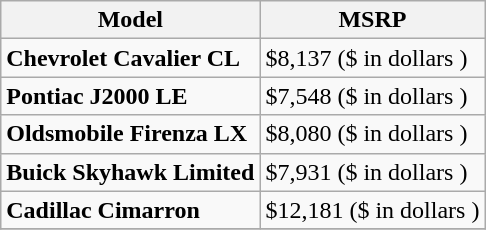<table class="wikitable">
<tr>
<th>Model</th>
<th>MSRP</th>
</tr>
<tr>
<td><strong>Chevrolet Cavalier CL</strong></td>
<td>$8,137 ($ in  dollars )</td>
</tr>
<tr>
<td><strong>Pontiac J2000 LE</strong></td>
<td>$7,548 ($ in  dollars )</td>
</tr>
<tr>
<td><strong>Oldsmobile Firenza LX</strong></td>
<td>$8,080 ($ in  dollars )</td>
</tr>
<tr>
<td><strong>Buick Skyhawk Limited</strong></td>
<td>$7,931 ($ in  dollars )</td>
</tr>
<tr>
<td><strong>Cadillac Cimarron</strong></td>
<td>$12,181 ($ in  dollars )</td>
</tr>
<tr>
</tr>
</table>
